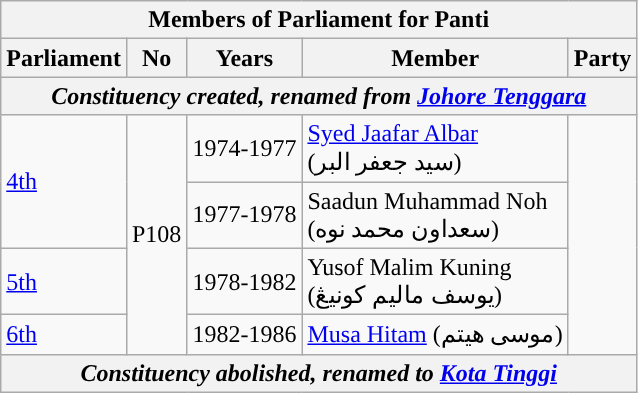<table class=wikitable>
<tr>
<th colspan="5">Members of Parliament for Panti</th>
</tr>
<tr>
<th>Parliament</th>
<th>No</th>
<th>Years</th>
<th>Member</th>
<th>Party</th>
</tr>
<tr>
<th colspan="5" align="center"><em>Constituency created, renamed from <a href='#'>Johore Tenggara</a></em></th>
</tr>
<tr>
<td rowspan=2><a href='#'>4th</a></td>
<td rowspan="4">P108</td>
<td>1974-1977</td>
<td><a href='#'>Syed Jaafar Albar</a>  <br>(سيد جعفر البر)</td>
<td rowspan=4></td>
</tr>
<tr>
<td>1977-1978</td>
<td>Saadun Muhammad Noh  <br>(سعداون محمد نوه)</td>
</tr>
<tr>
<td><a href='#'>5th</a></td>
<td>1978-1982</td>
<td>Yusof Malim Kuning  <br>(يوسف ماليم كونيڠ)</td>
</tr>
<tr>
<td><a href='#'>6th</a></td>
<td>1982-1986</td>
<td><a href='#'>Musa Hitam</a> (موسى هيتم‎)</td>
</tr>
<tr>
<th colspan="5" align="center"><em>Constituency abolished, renamed to <a href='#'>Kota Tinggi</a></em></th>
</tr>
</table>
